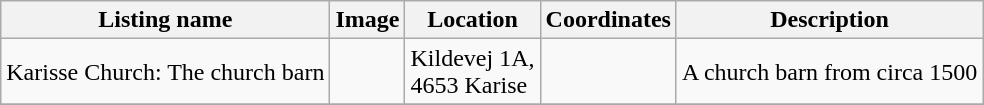<table class="wikitable sortable">
<tr>
<th>Listing name</th>
<th>Image</th>
<th>Location</th>
<th>Coordinates</th>
<th>Description</th>
</tr>
<tr>
<td>Karisse Church: The church barn</td>
<td></td>
<td>Kildevej 1A,<br> 4653 Karise</td>
<td></td>
<td>A church barn from circa 1500</td>
</tr>
<tr>
</tr>
</table>
